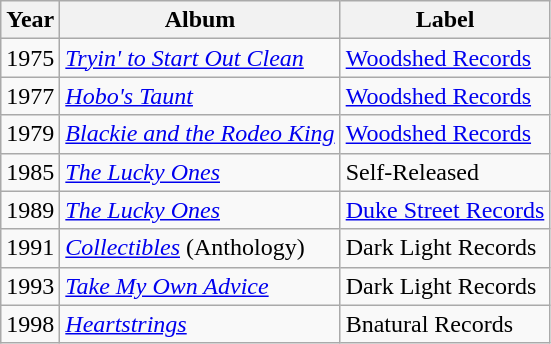<table class="wikitable">
<tr>
<th>Year</th>
<th>Album</th>
<th>Label</th>
</tr>
<tr>
<td>1975</td>
<td><em><a href='#'>Tryin' to Start Out Clean</a></em></td>
<td><a href='#'>Woodshed Records</a></td>
</tr>
<tr>
<td>1977</td>
<td><em><a href='#'>Hobo's Taunt</a></em></td>
<td><a href='#'>Woodshed Records</a></td>
</tr>
<tr>
<td>1979</td>
<td><em><a href='#'>Blackie and the Rodeo King</a></em></td>
<td><a href='#'>Woodshed Records</a></td>
</tr>
<tr>
<td>1985</td>
<td><em><a href='#'>The Lucky Ones</a></em></td>
<td>Self-Released</td>
</tr>
<tr>
<td>1989</td>
<td><em><a href='#'>The Lucky Ones</a></em></td>
<td><a href='#'>Duke Street Records</a></td>
</tr>
<tr>
<td>1991</td>
<td><em><a href='#'>Collectibles</a></em> (Anthology)</td>
<td>Dark Light Records</td>
</tr>
<tr>
<td>1993</td>
<td><em><a href='#'>Take My Own Advice</a></em></td>
<td>Dark Light Records</td>
</tr>
<tr>
<td>1998</td>
<td><em><a href='#'>Heartstrings</a></em></td>
<td>Bnatural Records</td>
</tr>
</table>
